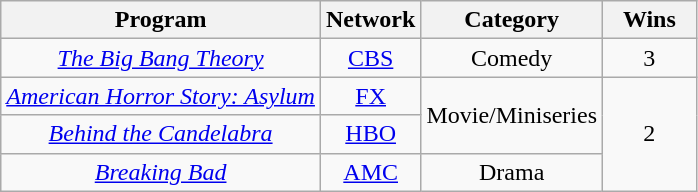<table class="wikitable sortable" rowspan="2" style="text-align:center;" background: #f6e39c;>
<tr>
<th scope="col" style="text-align:center;">Program</th>
<th scope="col" style="text-align:center;">Network</th>
<th scope="col" style="text-align:center;">Category</th>
<th scope="col" style="width:55px;">Wins</th>
</tr>
<tr>
<td><em><a href='#'>The Big Bang Theory</a></em></td>
<td><a href='#'>CBS</a></td>
<td>Comedy</td>
<td style="text-align:center">3</td>
</tr>
<tr>
<td><em><a href='#'>American Horror Story: Asylum</a></em></td>
<td><a href='#'>FX</a></td>
<td rowspan="2">Movie/Miniseries</td>
<td rowspan="3" style="text-align:center">2</td>
</tr>
<tr>
<td><em><a href='#'>Behind the Candelabra</a></em></td>
<td><a href='#'>HBO</a></td>
</tr>
<tr>
<td><em><a href='#'>Breaking Bad</a></em></td>
<td><a href='#'>AMC</a></td>
<td>Drama</td>
</tr>
</table>
